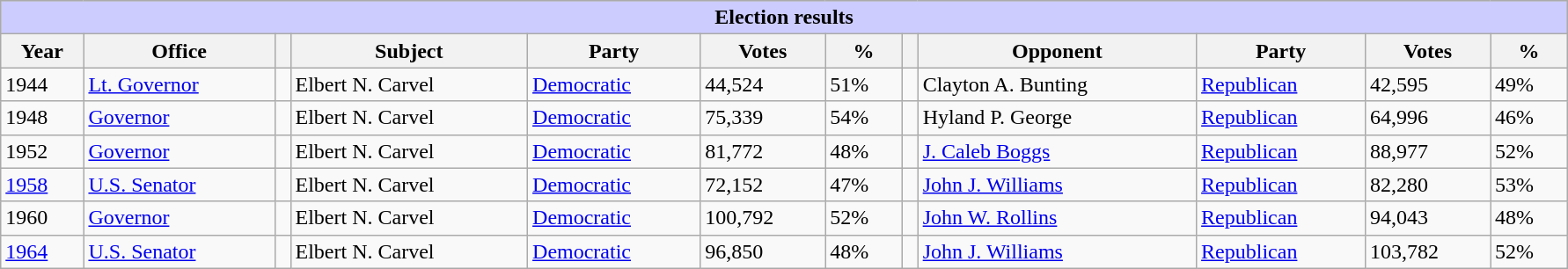<table class=wikitable style="width: 94%" style="text-align: center;" align="center">
<tr bgcolor=#cccccc>
<th colspan=12 style="background: #ccccff;">Election results</th>
</tr>
<tr>
<th><strong>Year</strong></th>
<th><strong>Office</strong></th>
<th></th>
<th><strong>Subject</strong></th>
<th><strong>Party</strong></th>
<th><strong>Votes</strong></th>
<th><strong>%</strong></th>
<th></th>
<th><strong>Opponent</strong></th>
<th><strong>Party</strong></th>
<th><strong>Votes</strong></th>
<th><strong>%</strong></th>
</tr>
<tr>
<td>1944</td>
<td><a href='#'>Lt. Governor</a></td>
<td></td>
<td>Elbert N. Carvel</td>
<td><a href='#'>Democratic</a></td>
<td>44,524</td>
<td>51%</td>
<td></td>
<td>Clayton A. Bunting</td>
<td><a href='#'>Republican</a></td>
<td>42,595</td>
<td>49%</td>
</tr>
<tr>
<td>1948</td>
<td><a href='#'>Governor</a></td>
<td></td>
<td>Elbert N. Carvel</td>
<td><a href='#'>Democratic</a></td>
<td>75,339</td>
<td>54%</td>
<td></td>
<td>Hyland P. George</td>
<td><a href='#'>Republican</a></td>
<td>64,996</td>
<td>46%</td>
</tr>
<tr>
<td>1952</td>
<td><a href='#'>Governor</a></td>
<td></td>
<td>Elbert N. Carvel</td>
<td><a href='#'>Democratic</a></td>
<td>81,772</td>
<td>48%</td>
<td></td>
<td><a href='#'>J. Caleb Boggs</a></td>
<td><a href='#'>Republican</a></td>
<td>88,977</td>
<td>52%</td>
</tr>
<tr>
<td><a href='#'>1958</a></td>
<td><a href='#'>U.S. Senator</a></td>
<td></td>
<td>Elbert N. Carvel</td>
<td><a href='#'>Democratic</a></td>
<td>72,152</td>
<td>47%</td>
<td></td>
<td><a href='#'>John J. Williams</a></td>
<td><a href='#'>Republican</a></td>
<td>82,280</td>
<td>53%</td>
</tr>
<tr>
<td>1960</td>
<td><a href='#'>Governor</a></td>
<td></td>
<td>Elbert N. Carvel</td>
<td><a href='#'>Democratic</a></td>
<td>100,792</td>
<td>52%</td>
<td></td>
<td><a href='#'>John W. Rollins</a></td>
<td><a href='#'>Republican</a></td>
<td>94,043</td>
<td>48%</td>
</tr>
<tr>
<td><a href='#'>1964</a></td>
<td><a href='#'>U.S. Senator</a></td>
<td></td>
<td>Elbert N. Carvel</td>
<td><a href='#'>Democratic</a></td>
<td>96,850</td>
<td>48%</td>
<td></td>
<td><a href='#'>John J. Williams</a></td>
<td><a href='#'>Republican</a></td>
<td>103,782</td>
<td>52%</td>
</tr>
</table>
